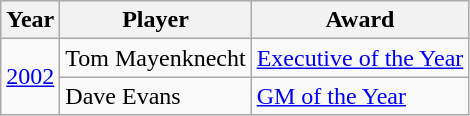<table class="wikitable">
<tr>
<th>Year</th>
<th>Player</th>
<th>Award</th>
</tr>
<tr>
<td rowspan="2"><a href='#'>2002</a></td>
<td>Tom Mayenknecht</td>
<td><a href='#'>Executive of the Year</a></td>
</tr>
<tr>
<td>Dave Evans</td>
<td><a href='#'>GM of the Year</a></td>
</tr>
</table>
